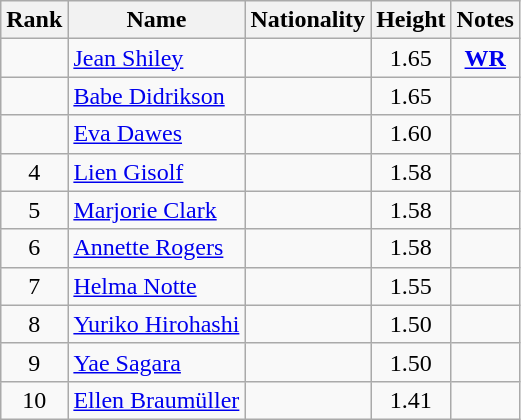<table class="wikitable sortable" style="text-align:center">
<tr>
<th>Rank</th>
<th>Name</th>
<th>Nationality</th>
<th>Height</th>
<th>Notes</th>
</tr>
<tr>
<td></td>
<td align=left><a href='#'>Jean Shiley</a></td>
<td align=left></td>
<td>1.65</td>
<td><strong><a href='#'>WR</a></strong></td>
</tr>
<tr>
<td></td>
<td align=left><a href='#'>Babe Didrikson</a></td>
<td align=left></td>
<td>1.65</td>
<td></td>
</tr>
<tr>
<td></td>
<td align=left><a href='#'>Eva Dawes</a></td>
<td align=left></td>
<td>1.60</td>
<td></td>
</tr>
<tr>
<td>4</td>
<td align=left><a href='#'>Lien Gisolf</a></td>
<td align=left></td>
<td>1.58</td>
<td></td>
</tr>
<tr>
<td>5</td>
<td align=left><a href='#'>Marjorie Clark</a></td>
<td align=left></td>
<td>1.58</td>
<td><strong> </strong></td>
</tr>
<tr>
<td>6</td>
<td align=left><a href='#'>Annette Rogers</a></td>
<td align=left></td>
<td>1.58</td>
<td></td>
</tr>
<tr>
<td>7</td>
<td align=left><a href='#'>Helma Notte</a></td>
<td align=left></td>
<td>1.55</td>
<td></td>
</tr>
<tr>
<td>8</td>
<td align=left><a href='#'>Yuriko Hirohashi</a></td>
<td align=left></td>
<td>1.50</td>
<td></td>
</tr>
<tr>
<td>9</td>
<td align=left><a href='#'>Yae Sagara</a></td>
<td align=left></td>
<td>1.50</td>
<td></td>
</tr>
<tr>
<td>10</td>
<td align=left><a href='#'>Ellen Braumüller</a></td>
<td align=left></td>
<td>1.41</td>
<td></td>
</tr>
</table>
